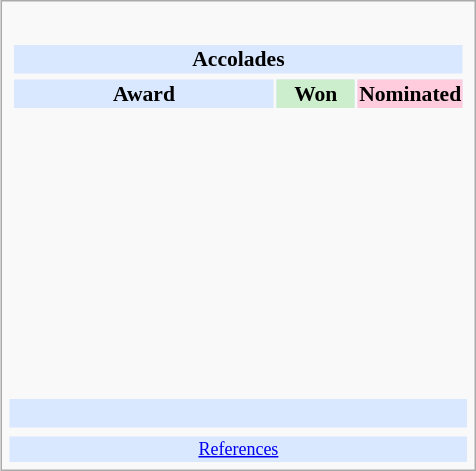<table class="infobox" style="width: 22em; text-align: left; font-size: 90%; vertical-align: middle;">
<tr>
<td colspan="3" style="text-align:center;"> </td>
</tr>
<tr>
<td colspan=3><br><table class="collapsible collapsed" width=100%>
<tr>
<th colspan=3 style="background-color: #D9E8FF; text-align: center;">Accolades</th>
</tr>
<tr>
</tr>
<tr style="background:#d9e8ff; text-align:center;">
<td style="text-align:center;"><strong>Award</strong></td>
<td style="text-align:center; background:#cec; text-size:0.9em; width:50px;"><strong>Won</strong></td>
<td style="text-align:center; background:#fcd; text-size:0.9em; width:50px;"><strong>Nominated</strong></td>
</tr>
<tr>
<td style="text-align:center;"><br></td>
<td></td>
<td></td>
</tr>
<tr>
<td style="text-align:center;"><br></td>
<td></td>
<td></td>
</tr>
<tr>
<td style="text-align:center;"><br></td>
<td></td>
<td></td>
</tr>
<tr>
<td style="text-align:center;"><br></td>
<td></td>
<td></td>
</tr>
<tr>
<td style="text-align:center;"><br></td>
<td></td>
<td></td>
</tr>
<tr>
<td style="text-align:center;"><br></td>
<td></td>
<td></td>
</tr>
<tr>
<td style="text-align:center;"><br></td>
<td></td>
<td></td>
</tr>
<tr>
<td style="text-align:center;"><br></td>
<td></td>
<td></td>
</tr>
<tr>
<td style="text-align:center;"><br></td>
<td></td>
<td></td>
</tr>
</table>
</td>
</tr>
<tr style="background:#d9e8ff;">
<td style="text-align:center;" colspan="3"><br></td>
</tr>
<tr>
<td></td>
<td></td>
<td></td>
</tr>
<tr style="background:#d9e8ff;">
<td colspan="3" style="font-size: smaller; text-align:center;"><a href='#'>References</a></td>
</tr>
</table>
